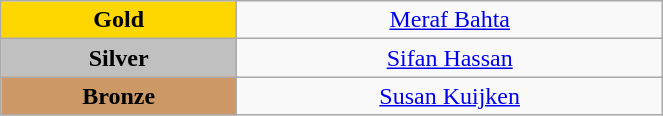<table class="wikitable" style=" text-align:center; " width="35%">
<tr>
<td bgcolor="gold"><strong>Gold</strong></td>
<td><a href='#'>Meraf Bahta</a><br>  <small><em></em></small></td>
</tr>
<tr>
<td bgcolor="silver"><strong>Silver</strong></td>
<td><a href='#'>Sifan Hassan</a><br>  <small><em></em></small></td>
</tr>
<tr>
<td bgcolor="CC9966"><strong>Bronze</strong></td>
<td><a href='#'>Susan Kuijken</a><br>  <small><em></em></small></td>
</tr>
</table>
